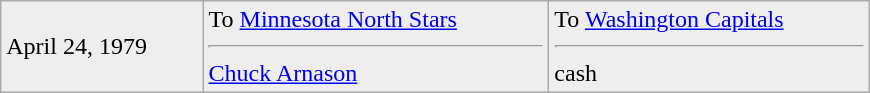<table class="wikitable" style="border:1px solid #999; width:580px;">
<tr style="background:#eee;">
<td>April 24, 1979</td>
<td valign="top">To <a href='#'>Minnesota North Stars</a><hr><a href='#'>Chuck Arnason</a></td>
<td valign="top">To <a href='#'>Washington Capitals</a><hr>cash</td>
</tr>
</table>
